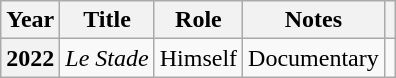<table class="wikitable plainrowheaders sortable">
<tr>
<th scope="col">Year</th>
<th scope="col">Title</th>
<th scope="col">Role</th>
<th scope="col" class="unsortable">Notes</th>
<th scope="col" class="unsortable"></th>
</tr>
<tr>
<th scope="row">2022</th>
<td><em>Le Stade</em></td>
<td>Himself</td>
<td>Documentary</td>
<td></td>
</tr>
</table>
